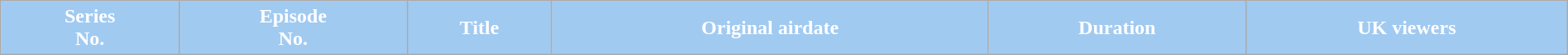<table class="wikitable plainrowheaders" style="width:100%; background:#fff;">
<tr style="color:white">
<th style="background:#A1CAF1;">Series<br>No.</th>
<th style="background:#A1CAF1;">Episode<br>No.</th>
<th style="background:#A1CAF1;">Title</th>
<th style="background:#A1CAF1;">Original airdate</th>
<th style="background:#A1CAF1;">Duration</th>
<th style="background:#A1CAF1;">UK viewers<br>











</th>
</tr>
</table>
